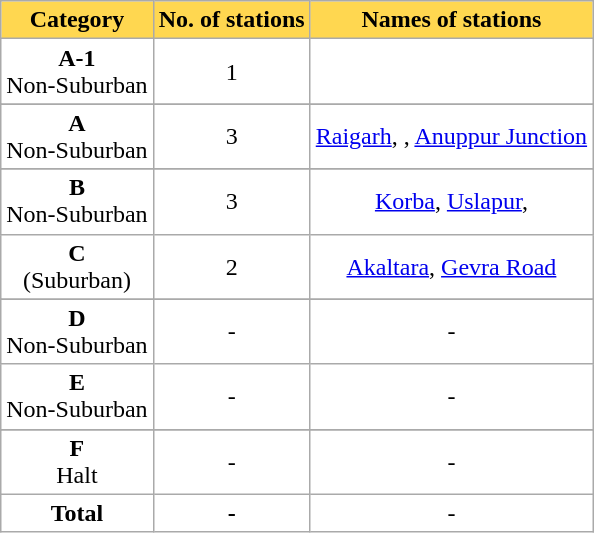<table class="wikitable sortable" style="background:#fff;">
<tr>
<th style="background:#ffd750;" !>Category</th>
<th style="background:#ffd750;" !>No. of stations</th>
<th style="background:#ffd750;" !>Names of stations</th>
</tr>
<tr>
<td style="text-align:center;"><strong>A-1</strong><br>Non-Suburban</td>
<td style="text-align:center;">1</td>
<td style="text-align:center;"></td>
</tr>
<tr>
</tr>
<tr>
<td style="text-align:center;"><strong>A</strong><br>Non-Suburban</td>
<td style="text-align:center;">3</td>
<td style="text-align:center;"><a href='#'>Raigarh</a>, , <a href='#'>Anuppur Junction</a></td>
</tr>
<tr>
</tr>
<tr>
<td style="text-align:center;"><strong>B</strong><br>Non-Suburban</td>
<td style="text-align:center;">3</td>
<td style="text-align:center;"><a href='#'>Korba</a>, <a href='#'>Uslapur</a>, </td>
</tr>
<tr>
<td style="text-align:center;"><strong>C</strong><br>(Suburban)</td>
<td style="text-align:center;">2</td>
<td style="text-align:center;"><a href='#'>Akaltara</a>, <a href='#'>Gevra Road</a></td>
</tr>
<tr>
</tr>
<tr>
<td style="text-align:center;"><strong>D</strong><br>Non-Suburban</td>
<td style="text-align:center;">-</td>
<td style="text-align:center;">-</td>
</tr>
<tr>
<td style="text-align:center;"><strong>E</strong><br>Non-Suburban</td>
<td style="text-align:center;">-</td>
<td style="text-align:center;">-</td>
</tr>
<tr>
</tr>
<tr>
<td style="text-align:center;"><strong>F</strong><br>Halt</td>
<td style="text-align:center;">-</td>
<td style="text-align:center;">-</td>
</tr>
<tr>
<td style="text-align:center;"><strong>Total</strong></td>
<td style="text-align:center;"><strong>-</strong></td>
<td style="text-align:center;">-</td>
</tr>
</table>
